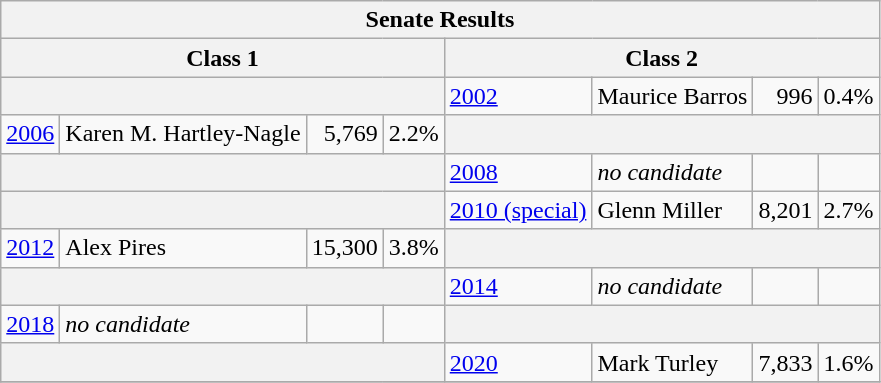<table class="wikitable sortable">
<tr>
<th colspan="8">Senate Results</th>
</tr>
<tr>
<th colspan="4">Class 1</th>
<th colspan="4">Class 2</th>
</tr>
<tr>
<th colspan="4"></th>
<td><a href='#'>2002</a></td>
<td>Maurice Barros</td>
<td style="text-align:right">996</td>
<td>0.4%</td>
</tr>
<tr>
<td><a href='#'>2006</a></td>
<td>Karen M. Hartley-Nagle</td>
<td style="text-align:right">5,769</td>
<td>2.2%</td>
<th colspan="4"></th>
</tr>
<tr>
<th colspan="4"></th>
<td><a href='#'>2008</a></td>
<td><em>no candidate</em></td>
<td style="text-align:right"></td>
<td></td>
</tr>
<tr>
<th colspan="4"></th>
<td><a href='#'>2010 (special)</a></td>
<td>Glenn Miller</td>
<td style="text-align:right">8,201</td>
<td>2.7%</td>
</tr>
<tr>
<td><a href='#'>2012</a></td>
<td>Alex Pires</td>
<td style="text-align:right">15,300</td>
<td>3.8%</td>
<th colspan="4"></th>
</tr>
<tr>
<th colspan="4"></th>
<td><a href='#'>2014</a></td>
<td><em>no candidate</em></td>
<td style="text-align:right"></td>
<td></td>
</tr>
<tr>
<td><a href='#'>2018</a></td>
<td><em>no candidate</em></td>
<td style="text-align:right"></td>
<td></td>
<th colspan="4"></th>
</tr>
<tr>
<th colspan="4"></th>
<td><a href='#'>2020</a></td>
<td>Mark Turley</td>
<td style="text-align:right">7,833</td>
<td>1.6%</td>
</tr>
<tr>
</tr>
</table>
